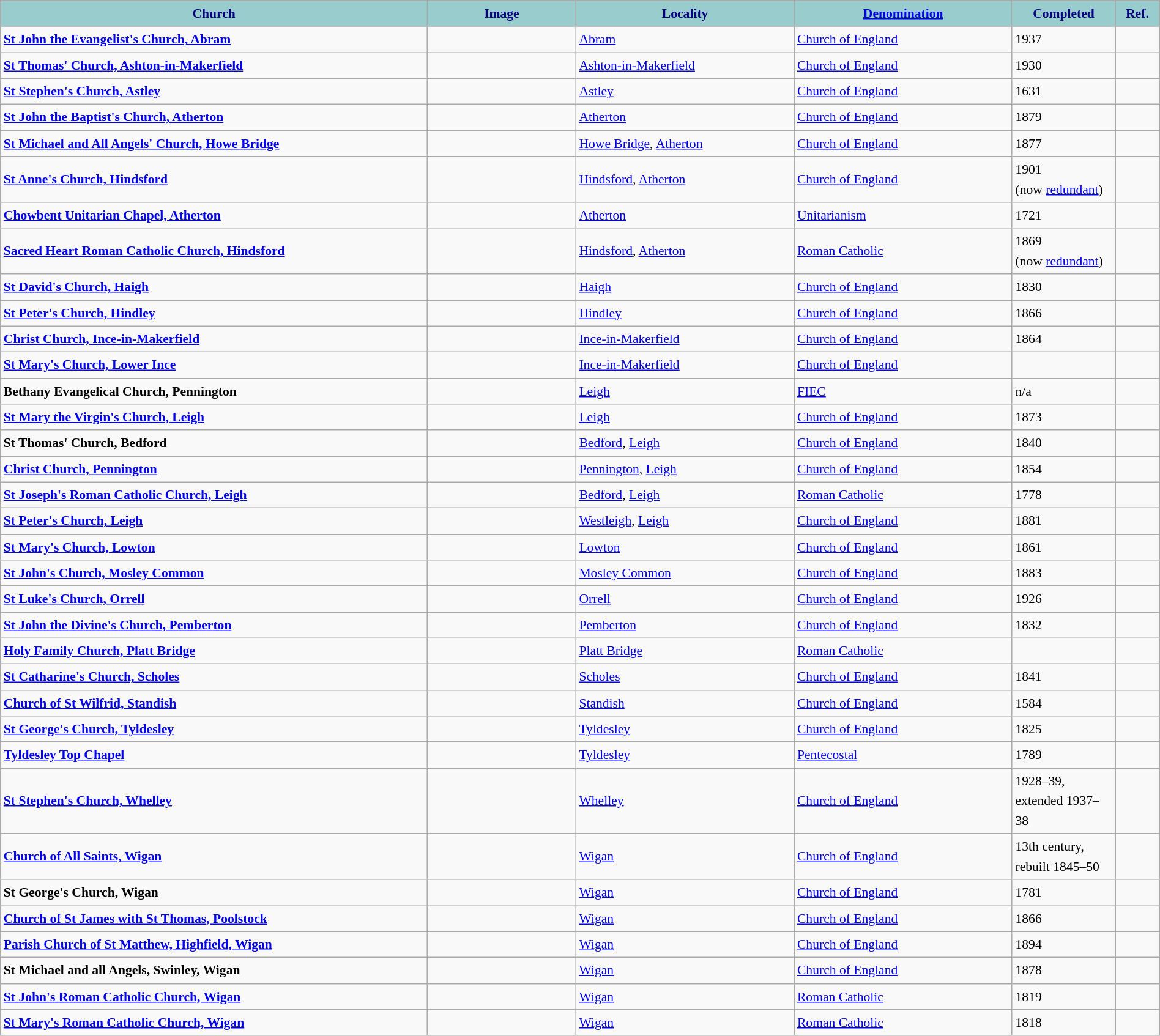<table class="wikitable sortable" style="font-size:90%; width:100%; border:0; text-align:left; line-height:150%;">
<tr>
<th style="background:#9cc; color:navy; width:300px;">Church</th>
<th style="background:#9cc; color:navy; width:100px;">Image</th>
<th style="background:#9cc; color:navy; width:150px;">Locality</th>
<th style="background:#9cc; color:navy; width:150px;"><a href='#'>Denomination</a></th>
<th style="background:#9cc; color:navy; width:35px;">Completed</th>
<th class="unsortable"  style="background:#9cc; color:navy; width:10px;">Ref.</th>
</tr>
<tr>
<td><strong><a href='#'>St John the Evangelist's Church, Abram</a></strong></td>
<td></td>
<td><a href='#'>Abram</a></td>
<td><a href='#'>Church of England</a></td>
<td>1937</td>
<td></td>
</tr>
<tr>
<td><strong><a href='#'>St Thomas' Church, Ashton-in-Makerfield</a></strong></td>
<td></td>
<td><a href='#'>Ashton-in-Makerfield</a></td>
<td><a href='#'>Church of England</a></td>
<td>1930</td>
<td></td>
</tr>
<tr>
<td><strong><a href='#'>St Stephen's Church, Astley</a></strong></td>
<td></td>
<td><a href='#'>Astley</a></td>
<td><a href='#'>Church of England</a></td>
<td>1631</td>
<td></td>
</tr>
<tr>
<td><strong><a href='#'>St John the Baptist's Church, Atherton</a></strong></td>
<td></td>
<td><a href='#'>Atherton</a></td>
<td><a href='#'>Church of England</a></td>
<td>1879</td>
<td></td>
</tr>
<tr>
<td><strong><a href='#'>St Michael and All Angels' Church, Howe Bridge</a></strong></td>
<td></td>
<td><a href='#'>Howe Bridge</a>, <a href='#'>Atherton</a></td>
<td><a href='#'>Church of England</a></td>
<td>1877</td>
<td></td>
</tr>
<tr>
<td><strong><a href='#'>St Anne's Church, Hindsford</a></strong></td>
<td></td>
<td><a href='#'>Hindsford</a>, <a href='#'>Atherton</a></td>
<td><a href='#'>Church of England</a></td>
<td>1901<br>(now <a href='#'>redundant</a>)</td>
<td></td>
</tr>
<tr>
<td><strong><a href='#'>Chowbent Unitarian Chapel, Atherton</a></strong></td>
<td></td>
<td><a href='#'>Atherton</a></td>
<td><a href='#'>Unitarianism</a></td>
<td>1721</td>
<td></td>
</tr>
<tr>
<td><strong><a href='#'>Sacred Heart Roman Catholic Church, Hindsford</a></strong></td>
<td></td>
<td><a href='#'>Hindsford</a>, <a href='#'>Atherton</a></td>
<td><a href='#'>Roman Catholic</a></td>
<td>1869<br>(now <a href='#'>redundant</a>)</td>
<td></td>
</tr>
<tr>
<td><strong><a href='#'>St David's Church, Haigh</a></strong></td>
<td></td>
<td><a href='#'>Haigh</a></td>
<td><a href='#'>Church of England</a></td>
<td>1830</td>
<td></td>
</tr>
<tr>
<td><strong><a href='#'>St Peter's Church, Hindley</a></strong></td>
<td></td>
<td><a href='#'>Hindley</a></td>
<td><a href='#'>Church of England</a></td>
<td>1866</td>
<td></td>
</tr>
<tr>
<td><strong><a href='#'>Christ Church, Ince-in-Makerfield</a></strong></td>
<td></td>
<td><a href='#'>Ince-in-Makerfield</a></td>
<td><a href='#'>Church of England</a></td>
<td>1864</td>
<td></td>
</tr>
<tr>
<td><strong><a href='#'>St Mary's Church, Lower Ince</a></strong></td>
<td></td>
<td><a href='#'>Ince-in-Makerfield</a></td>
<td><a href='#'>Church of England</a></td>
<td></td>
<td></td>
</tr>
<tr>
<td><strong>Bethany Evangelical Church, Pennington</strong></td>
<td></td>
<td><a href='#'>Leigh</a></td>
<td><a href='#'>FIEC</a></td>
<td>n/a</td>
<td></td>
</tr>
<tr>
<td><strong><a href='#'>St Mary the Virgin's Church, Leigh</a></strong></td>
<td></td>
<td><a href='#'>Leigh</a></td>
<td><a href='#'>Church of England</a></td>
<td>1873</td>
<td></td>
</tr>
<tr>
<td><strong>St Thomas' Church, Bedford</strong></td>
<td></td>
<td><a href='#'>Bedford</a>, <a href='#'>Leigh</a></td>
<td><a href='#'>Church of England</a></td>
<td>1840</td>
<td></td>
</tr>
<tr>
<td><strong><a href='#'>Christ Church, Pennington</a></strong></td>
<td></td>
<td><a href='#'>Pennington</a>, <a href='#'>Leigh</a></td>
<td><a href='#'>Church of England</a></td>
<td>1854</td>
<td></td>
</tr>
<tr>
<td><strong><a href='#'>St Joseph's Roman Catholic Church, Leigh</a></strong></td>
<td></td>
<td><a href='#'>Bedford</a>, <a href='#'>Leigh</a></td>
<td><a href='#'>Roman Catholic</a></td>
<td>1778</td>
<td></td>
</tr>
<tr>
<td><strong><a href='#'>St Peter's Church, Leigh</a></strong></td>
<td></td>
<td><a href='#'>Westleigh</a>, <a href='#'>Leigh</a></td>
<td><a href='#'>Church of England</a></td>
<td>1881</td>
<td></td>
</tr>
<tr>
<td><strong><a href='#'>St Mary's Church, Lowton</a></strong></td>
<td></td>
<td><a href='#'>Lowton</a></td>
<td><a href='#'>Church of England</a></td>
<td>1861</td>
<td></td>
</tr>
<tr>
<td><strong><a href='#'>St John's Church, Mosley Common</a></strong></td>
<td></td>
<td><a href='#'>Mosley Common</a></td>
<td><a href='#'>Church of England</a></td>
<td>1883</td>
<td></td>
</tr>
<tr>
<td><strong><a href='#'>St Luke's Church, Orrell</a></strong></td>
<td></td>
<td><a href='#'>Orrell</a></td>
<td><a href='#'>Church of England</a></td>
<td>1926</td>
<td></td>
</tr>
<tr>
<td><strong><a href='#'>St John the Divine's Church, Pemberton</a></strong></td>
<td></td>
<td><a href='#'>Pemberton</a></td>
<td><a href='#'>Church of England</a></td>
<td>1832</td>
<td></td>
</tr>
<tr>
<td><strong><a href='#'>Holy Family Church, Platt Bridge</a></strong></td>
<td></td>
<td><a href='#'>Platt Bridge</a></td>
<td><a href='#'>Roman Catholic</a></td>
<td></td>
<td></td>
</tr>
<tr>
<td><strong><a href='#'>St Catharine's Church, Scholes</a></strong></td>
<td></td>
<td><a href='#'>Scholes</a></td>
<td><a href='#'>Church of England</a></td>
<td>1841</td>
<td></td>
</tr>
<tr>
<td><strong><a href='#'>Church of St Wilfrid, Standish</a></strong></td>
<td></td>
<td><a href='#'>Standish</a></td>
<td><a href='#'>Church of England</a></td>
<td>1584</td>
<td></td>
</tr>
<tr>
<td><strong><a href='#'>St George's Church, Tyldesley</a></strong></td>
<td></td>
<td><a href='#'>Tyldesley</a></td>
<td><a href='#'>Church of England</a></td>
<td>1825</td>
<td></td>
</tr>
<tr>
<td><strong><a href='#'>Tyldesley Top Chapel</a></strong></td>
<td></td>
<td><a href='#'>Tyldesley</a></td>
<td><a href='#'>Pentecostal</a></td>
<td>1789</td>
<td></td>
</tr>
<tr>
<td><strong><a href='#'>St Stephen's Church, Whelley</a></strong></td>
<td></td>
<td><a href='#'>Whelley</a></td>
<td><a href='#'>Church of England</a></td>
<td>1928–39, extended 1937–38</td>
<td></td>
</tr>
<tr>
<td><strong><a href='#'>Church of All Saints, Wigan</a></strong></td>
<td></td>
<td><a href='#'>Wigan</a></td>
<td><a href='#'>Church of England</a></td>
<td>13th century, rebuilt 1845–50</td>
<td></td>
</tr>
<tr>
<td><strong>St George's Church, Wigan</strong></td>
<td></td>
<td><a href='#'>Wigan</a></td>
<td><a href='#'>Church of England</a></td>
<td>1781</td>
<td></td>
</tr>
<tr>
<td><strong><a href='#'>Church of St James with St Thomas, Poolstock</a></strong></td>
<td></td>
<td><a href='#'>Wigan</a></td>
<td><a href='#'>Church of England</a></td>
<td>1866</td>
<td></td>
</tr>
<tr>
<td><strong><a href='#'>Parish Church of St Matthew, Highfield, Wigan</a></strong></td>
<td></td>
<td><a href='#'>Wigan</a></td>
<td><a href='#'>Church of England</a></td>
<td>1894</td>
<td></td>
</tr>
<tr>
<td><strong>St Michael and all Angels, Swinley, Wigan</strong></td>
<td></td>
<td><a href='#'>Wigan</a></td>
<td><a href='#'>Church of England</a></td>
<td>1878</td>
<td></td>
</tr>
<tr>
<td><strong><a href='#'>St John's Roman Catholic Church, Wigan</a></strong></td>
<td></td>
<td><a href='#'>Wigan</a></td>
<td><a href='#'>Roman Catholic</a></td>
<td>1819</td>
<td></td>
</tr>
<tr>
<td><strong><a href='#'>St Mary's Roman Catholic Church, Wigan</a></strong></td>
<td></td>
<td><a href='#'>Wigan</a></td>
<td><a href='#'>Roman Catholic</a></td>
<td>1818</td>
<td></td>
</tr>
</table>
